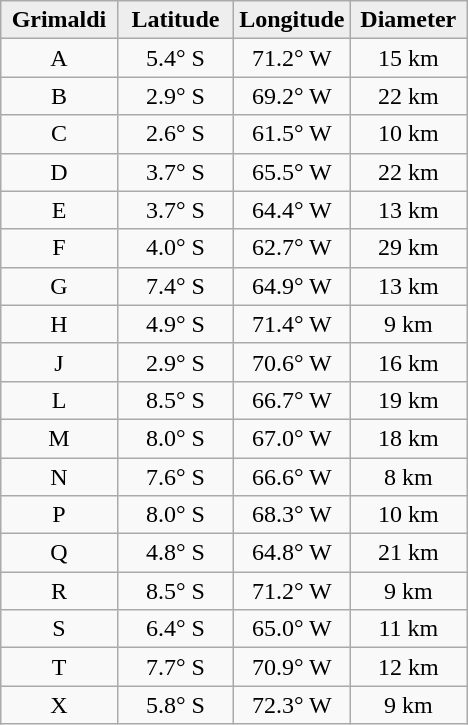<table class="wikitable">
<tr>
<th width="25%" style="background:#eeeeee;">Grimaldi</th>
<th width="25%" style="background:#eeeeee;">Latitude</th>
<th width="25%" style="background:#eeeeee;">Longitude</th>
<th width="25%" style="background:#eeeeee;">Diameter</th>
</tr>
<tr>
<td align="center">A</td>
<td align="center">5.4° S</td>
<td align="center">71.2° W</td>
<td align="center">15 km</td>
</tr>
<tr>
<td align="center">B</td>
<td align="center">2.9° S</td>
<td align="center">69.2° W</td>
<td align="center">22 km</td>
</tr>
<tr>
<td align="center">C</td>
<td align="center">2.6° S</td>
<td align="center">61.5° W</td>
<td align="center">10 km</td>
</tr>
<tr>
<td align="center">D</td>
<td align="center">3.7° S</td>
<td align="center">65.5° W</td>
<td align="center">22 km</td>
</tr>
<tr>
<td align="center">E</td>
<td align="center">3.7° S</td>
<td align="center">64.4° W</td>
<td align="center">13 km</td>
</tr>
<tr>
<td align="center">F</td>
<td align="center">4.0° S</td>
<td align="center">62.7° W</td>
<td align="center">29 km</td>
</tr>
<tr>
<td align="center">G</td>
<td align="center">7.4° S</td>
<td align="center">64.9° W</td>
<td align="center">13 km</td>
</tr>
<tr>
<td align="center">H</td>
<td align="center">4.9° S</td>
<td align="center">71.4° W</td>
<td align="center">9 km</td>
</tr>
<tr>
<td align="center">J</td>
<td align="center">2.9° S</td>
<td align="center">70.6° W</td>
<td align="center">16 km</td>
</tr>
<tr>
<td align="center">L</td>
<td align="center">8.5° S</td>
<td align="center">66.7° W</td>
<td align="center">19 km</td>
</tr>
<tr>
<td align="center">M</td>
<td align="center">8.0° S</td>
<td align="center">67.0° W</td>
<td align="center">18 km</td>
</tr>
<tr>
<td align="center">N</td>
<td align="center">7.6° S</td>
<td align="center">66.6° W</td>
<td align="center">8 km</td>
</tr>
<tr>
<td align="center">P</td>
<td align="center">8.0° S</td>
<td align="center">68.3° W</td>
<td align="center">10 km</td>
</tr>
<tr>
<td align="center">Q</td>
<td align="center">4.8° S</td>
<td align="center">64.8° W</td>
<td align="center">21 km</td>
</tr>
<tr>
<td align="center">R</td>
<td align="center">8.5° S</td>
<td align="center">71.2° W</td>
<td align="center">9 km</td>
</tr>
<tr>
<td align="center">S</td>
<td align="center">6.4° S</td>
<td align="center">65.0° W</td>
<td align="center">11 km</td>
</tr>
<tr>
<td align="center">T</td>
<td align="center">7.7° S</td>
<td align="center">70.9° W</td>
<td align="center">12 km</td>
</tr>
<tr>
<td align="center">X</td>
<td align="center">5.8° S</td>
<td align="center">72.3° W</td>
<td align="center">9 km</td>
</tr>
</table>
